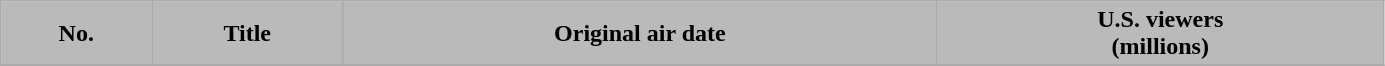<table class="wikitable plainrowheaders" width="73%">
<tr>
<th style="background-color: #BABABA;">No.</th>
<th style="background-color: #BABABA;">Title</th>
<th style="background-color: #BABABA;">Original air date</th>
<th style="background-color: #BABABA;">U.S. viewers<br>(millions)</th>
</tr>
<tr>
</tr>
</table>
